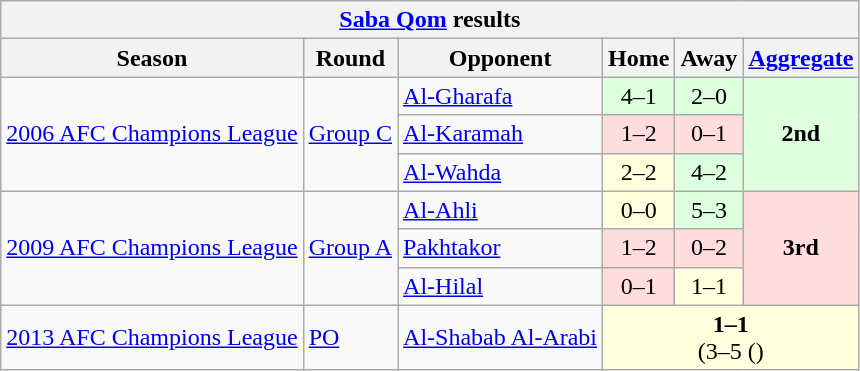<table class="wikitable">
<tr>
<th colspan="6"><a href='#'>Saba Qom</a> results</th>
</tr>
<tr>
<th>Season</th>
<th>Round</th>
<th>Opponent</th>
<th>Home</th>
<th>Away</th>
<th><a href='#'>Aggregate</a></th>
</tr>
<tr>
<td rowspan="3"><a href='#'>2006 AFC Champions League</a></td>
<td rowspan="3"><a href='#'>Group C</a></td>
<td> <a href='#'>Al-Gharafa</a></td>
<td bgcolor="#ddffdd" style="text-align:center;">4–1</td>
<td bgcolor="#ddffdd" style="text-align:center;">2–0</td>
<td rowspan="3" bgcolor="#ddffdd" style="text-align:center;"><strong>2nd</strong></td>
</tr>
<tr>
<td> <a href='#'>Al-Karamah</a></td>
<td bgcolor="#ffdddd" style="text-align:center;">1–2</td>
<td bgcolor="#ffdddd" style="text-align:center;">0–1</td>
</tr>
<tr>
<td> <a href='#'>Al-Wahda</a></td>
<td bgcolor="#ffffdd" style="text-align:center;">2–2</td>
<td bgcolor="#ddffdd" style="text-align:center;">4–2</td>
</tr>
<tr>
<td rowspan="3"><a href='#'>2009 AFC Champions League</a></td>
<td rowspan="3"><a href='#'>Group A</a></td>
<td> <a href='#'>Al-Ahli</a></td>
<td bgcolor="#ffffdd" style="text-align:center;">0–0</td>
<td bgcolor="#ddffdd" style="text-align:center;">5–3</td>
<td rowspan="3" bgcolor="#ffdddd" style="text-align:center;"><strong>3rd</strong></td>
</tr>
<tr>
<td> <a href='#'>Pakhtakor</a></td>
<td bgcolor="#ffdddd" style="text-align:center;">1–2</td>
<td bgcolor="#ffdddd" style="text-align:center;">0–2</td>
</tr>
<tr>
<td> <a href='#'>Al-Hilal</a></td>
<td bgcolor="#ffdddd" style="text-align:center;">0–1</td>
<td bgcolor="#ffffdd" style="text-align:center;">1–1</td>
</tr>
<tr>
<td><a href='#'>2013 AFC Champions League</a></td>
<td><a href='#'>PO</a></td>
<td> <a href='#'>Al-Shabab Al-Arabi</a></td>
<td colspan="3" bgcolor="#ffffdd" style="text-align:center;"><strong>1–1</strong> <br>(3–5 ()</td>
</tr>
</table>
